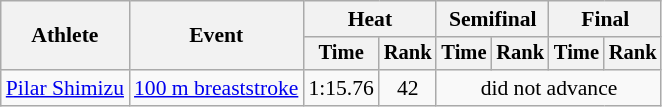<table class=wikitable style="font-size:90%">
<tr>
<th rowspan="2">Athlete</th>
<th rowspan="2">Event</th>
<th colspan="2">Heat</th>
<th colspan="2">Semifinal</th>
<th colspan="2">Final</th>
</tr>
<tr style="font-size:95%">
<th>Time</th>
<th>Rank</th>
<th>Time</th>
<th>Rank</th>
<th>Time</th>
<th>Rank</th>
</tr>
<tr align=center>
<td align=left><a href='#'>Pilar Shimizu</a></td>
<td align=left><a href='#'>100 m breaststroke</a></td>
<td>1:15.76</td>
<td>42</td>
<td colspan=4>did not advance</td>
</tr>
</table>
